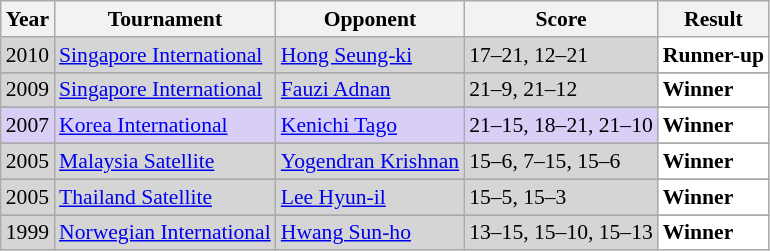<table class="sortable wikitable" style="font-size: 90%;">
<tr>
<th>Year</th>
<th>Tournament</th>
<th>Opponent</th>
<th>Score</th>
<th>Result</th>
</tr>
<tr style="background:#D5D5D5">
<td align="center">2010</td>
<td align="left"><a href='#'>Singapore International</a></td>
<td align="left"> <a href='#'>Hong Seung-ki</a></td>
<td align="left">17–21, 12–21</td>
<td style="text-align:left; background:white"> <strong>Runner-up</strong></td>
</tr>
<tr>
</tr>
<tr style="background:#D5D5D5">
<td align="center">2009</td>
<td align="left"><a href='#'>Singapore International</a></td>
<td align="left"> <a href='#'>Fauzi Adnan</a></td>
<td align="left">21–9, 21–12</td>
<td style="text-align:left; background:white"> <strong>Winner</strong></td>
</tr>
<tr>
</tr>
<tr style="background:#D8CEF6">
<td align="center">2007</td>
<td align="left"><a href='#'>Korea International</a></td>
<td align="left"> <a href='#'>Kenichi Tago</a></td>
<td align="left">21–15, 18–21, 21–10</td>
<td style="text-align:left; background:white"> <strong>Winner</strong></td>
</tr>
<tr>
</tr>
<tr style="background:#D5D5D5">
<td align="center">2005</td>
<td align="left"><a href='#'>Malaysia Satellite</a></td>
<td align="left"> <a href='#'>Yogendran Krishnan</a></td>
<td align="left">15–6, 7–15, 15–6</td>
<td style="text-align:left; background:white"> <strong>Winner</strong></td>
</tr>
<tr>
</tr>
<tr style="background:#D5D5D5">
<td align="center">2005</td>
<td align="left"><a href='#'>Thailand Satellite</a></td>
<td align="left"> <a href='#'>Lee Hyun-il</a></td>
<td align="left">15–5, 15–3</td>
<td style="text-align:left; background:white"> <strong>Winner</strong></td>
</tr>
<tr>
</tr>
<tr style="background:#D5D5D5">
<td align="center">1999</td>
<td align="left"><a href='#'>Norwegian International</a></td>
<td align="left"> <a href='#'>Hwang Sun-ho</a></td>
<td align="left">13–15, 15–10, 15–13</td>
<td style="text-align:left; background:white"> <strong>Winner</strong></td>
</tr>
</table>
